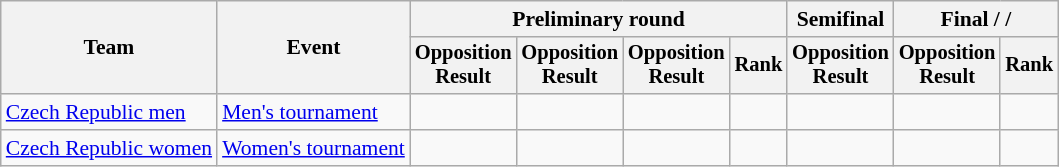<table class=wikitable style=font-size:90%>
<tr>
<th rowspan=2>Team</th>
<th rowspan=2>Event</th>
<th colspan=4>Preliminary round</th>
<th>Semifinal</th>
<th colspan=2>Final /  / </th>
</tr>
<tr style=font-size:95%>
<th>Opposition<br>Result</th>
<th>Opposition<br>Result</th>
<th>Opposition<br>Result</th>
<th>Rank</th>
<th>Opposition<br>Result</th>
<th>Opposition<br>Result</th>
<th>Rank</th>
</tr>
<tr align=center>
<td align=left><a href='#'>Czech Republic men</a></td>
<td align=left><a href='#'>Men's tournament</a></td>
<td></td>
<td></td>
<td></td>
<td></td>
<td></td>
<td></td>
<td></td>
</tr>
<tr align=center>
<td align=left><a href='#'>Czech Republic women</a></td>
<td align=left><a href='#'>Women's tournament</a></td>
<td></td>
<td></td>
<td></td>
<td></td>
<td></td>
<td></td>
<td></td>
</tr>
</table>
